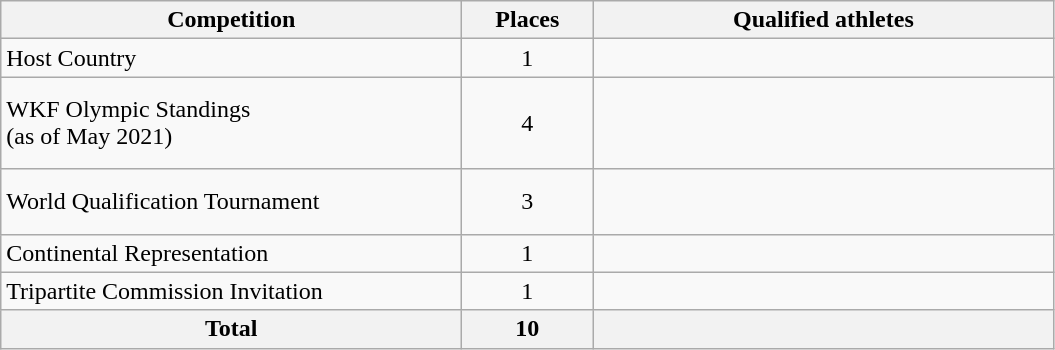<table class="wikitable">
<tr>
<th width=300>Competition</th>
<th width=80>Places</th>
<th width=300>Qualified athletes</th>
</tr>
<tr>
<td>Host Country</td>
<td align=center>1</td>
<td></td>
</tr>
<tr>
<td>WKF Olympic Standings<br>(as of May 2021)</td>
<td align=center>4</td>
<td><br><br><br></td>
</tr>
<tr>
<td>World Qualification Tournament</td>
<td align=center>3</td>
<td><br><br></td>
</tr>
<tr>
<td>Continental Representation</td>
<td align=center>1</td>
<td></td>
</tr>
<tr>
<td>Tripartite Commission Invitation</td>
<td align=center>1</td>
<td></td>
</tr>
<tr>
<th>Total</th>
<th>10</th>
<th></th>
</tr>
</table>
